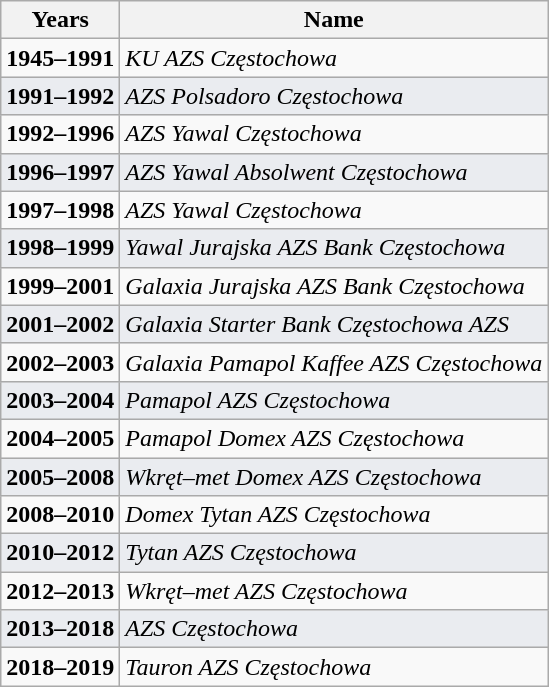<table class="wikitable" style="font-size:100%">
<tr>
<th>Years</th>
<th>Name</th>
</tr>
<tr>
<td><strong>1945–1991</strong></td>
<td><em>KU AZS Częstochowa</em></td>
</tr>
<tr style="background:#EAECF0">
<td><strong>1991–1992</strong></td>
<td><em>AZS Polsadoro Częstochowa</em></td>
</tr>
<tr>
<td><strong>1992–1996</strong></td>
<td><em>AZS Yawal Częstochowa</em></td>
</tr>
<tr style="background:#EAECF0">
<td><strong>1996–1997</strong></td>
<td><em>AZS Yawal Absolwent Częstochowa</em></td>
</tr>
<tr>
<td><strong>1997–1998</strong></td>
<td><em>AZS Yawal Częstochowa</em></td>
</tr>
<tr style="background:#EAECF0">
<td><strong>1998–1999</strong></td>
<td><em>Yawal Jurajska AZS Bank Częstochowa</em></td>
</tr>
<tr>
<td><strong>1999–2001</strong></td>
<td><em>Galaxia Jurajska AZS Bank Częstochowa</em></td>
</tr>
<tr style="background:#EAECF0">
<td><strong>2001–2002</strong></td>
<td><em>Galaxia Starter Bank Częstochowa AZS</em></td>
</tr>
<tr>
<td><strong>2002–2003</strong></td>
<td><em>Galaxia Pamapol Kaffee AZS Częstochowa</em></td>
</tr>
<tr style="background:#EAECF0">
<td><strong>2003–2004</strong></td>
<td><em>Pamapol AZS Częstochowa</em></td>
</tr>
<tr>
<td><strong>2004–2005</strong></td>
<td><em>Pamapol Domex AZS Częstochowa</em></td>
</tr>
<tr style="background:#EAECF0">
<td><strong>2005–2008</strong></td>
<td><em>Wkręt–met Domex AZS Częstochowa</em></td>
</tr>
<tr>
<td><strong>2008–2010</strong></td>
<td><em>Domex Tytan AZS Częstochowa</em></td>
</tr>
<tr style="background:#EAECF0">
<td><strong>2010–2012</strong></td>
<td><em>Tytan AZS Częstochowa</em></td>
</tr>
<tr>
<td><strong>2012–2013</strong></td>
<td><em>Wkręt–met AZS Częstochowa</em></td>
</tr>
<tr style="background:#EAECF0">
<td><strong>2013–2018</strong></td>
<td><em>AZS Częstochowa</em></td>
</tr>
<tr>
<td><strong>2018–2019</strong></td>
<td><em>Tauron AZS Częstochowa</em></td>
</tr>
</table>
